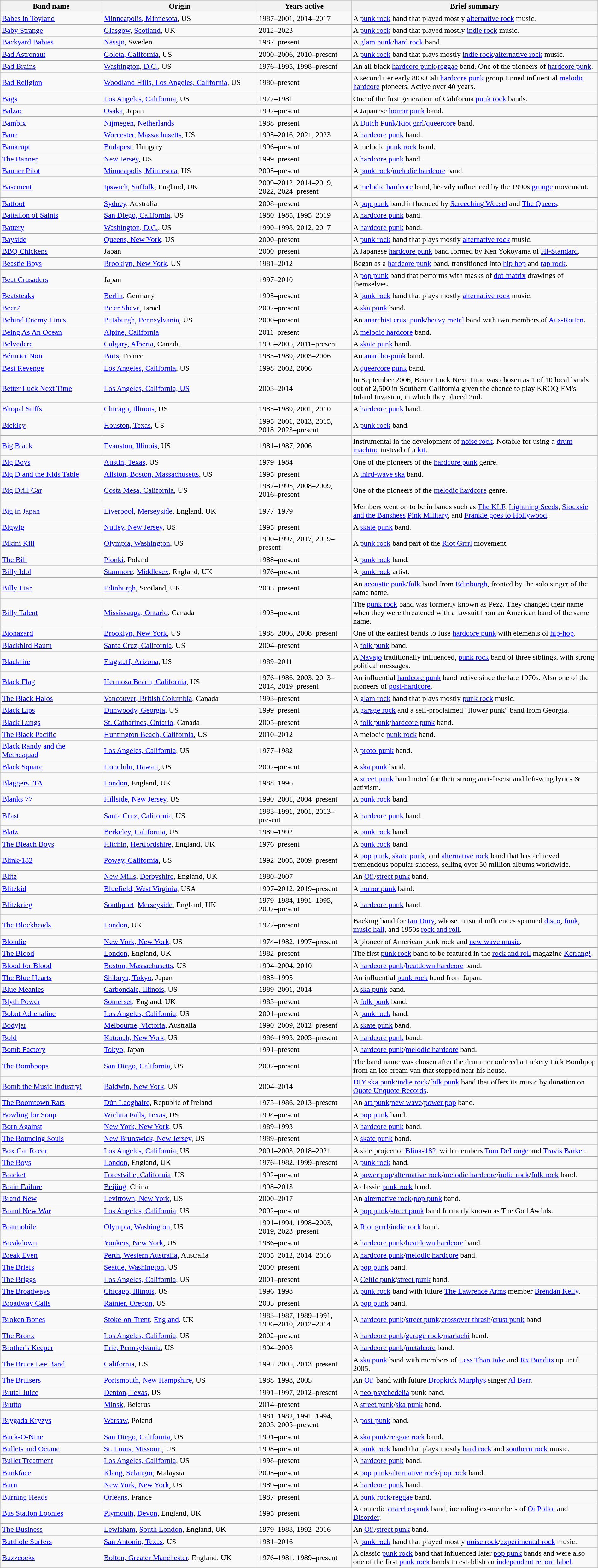<table class="wikitable" style=" width:100%;">
<tr>
<th style="width:13em">Band name</th>
<th style="width:20em">Origin</th>
<th style="width:12em">Years active</th>
<th>Brief summary</th>
</tr>
<tr>
<td><a href='#'>Babes in Toyland</a></td>
<td><a href='#'>Minneapolis, Minnesota</a>, US</td>
<td>1987–2001, 2014–2017</td>
<td>A <a href='#'>punk rock</a> band that played mostly <a href='#'>alternative rock</a> music.</td>
</tr>
<tr>
<td><a href='#'>Baby Strange</a></td>
<td><a href='#'>Glasgow</a>, <a href='#'>Scotland</a>, UK</td>
<td>2012–2023</td>
<td>A <a href='#'>punk rock</a> band that played mostly <a href='#'>indie rock</a> music.</td>
</tr>
<tr>
<td><a href='#'>Backyard Babies</a></td>
<td><a href='#'>Nässjö</a>, Sweden</td>
<td>1987–present</td>
<td>A <a href='#'>glam punk</a>/<a href='#'>hard rock</a> band.</td>
</tr>
<tr>
<td><a href='#'>Bad Astronaut</a></td>
<td><a href='#'>Goleta, California</a>, US</td>
<td>2000–2006, 2010–present</td>
<td>A <a href='#'>punk rock</a> band that plays mostly <a href='#'>indie rock</a>/<a href='#'>alternative rock</a> music.</td>
</tr>
<tr>
<td><a href='#'>Bad Brains</a></td>
<td><a href='#'>Washington, D.C.</a>, US</td>
<td>1976–1995, 1998–present</td>
<td>An all black <a href='#'>hardcore punk</a>/<a href='#'>reggae</a> band. One of the pioneers of <a href='#'>hardcore punk</a>.</td>
</tr>
<tr>
<td><a href='#'>Bad Religion</a></td>
<td><a href='#'>Woodland Hills, Los Angeles, California</a>, US</td>
<td>1980–present</td>
<td>A second tier early 80's Cali <a href='#'>hardcore punk</a> group turned influential <a href='#'>melodic hardcore</a> pioneers. Active over 40 years.</td>
</tr>
<tr>
<td><a href='#'>Bags</a></td>
<td><a href='#'>Los Angeles, California</a>, US</td>
<td>1977–1981</td>
<td>One of the first generation of California <a href='#'>punk rock</a> bands.</td>
</tr>
<tr>
<td><a href='#'>Balzac</a></td>
<td><a href='#'>Osaka</a>, Japan</td>
<td>1992–present</td>
<td>A Japanese <a href='#'>horror punk</a> band.</td>
</tr>
<tr>
<td><a href='#'>Bambix</a></td>
<td><a href='#'>Nijmegen</a>, <a href='#'>Netherlands</a></td>
<td>1988–present</td>
<td>A <a href='#'>Dutch Punk</a>/<a href='#'>Riot grrl</a>/<a href='#'>queercore</a> band.</td>
</tr>
<tr>
<td><a href='#'>Bane</a></td>
<td><a href='#'>Worcester, Massachusetts</a>, US</td>
<td>1995–2016, 2021, 2023</td>
<td>A <a href='#'>hardcore punk</a> band.</td>
</tr>
<tr>
<td><a href='#'>Bankrupt</a></td>
<td><a href='#'>Budapest</a>, Hungary</td>
<td>1996–present</td>
<td>A melodic <a href='#'>punk rock</a> band.</td>
</tr>
<tr>
<td><a href='#'>The Banner</a></td>
<td><a href='#'>New Jersey</a>, US</td>
<td>1999–present</td>
<td>A <a href='#'>hardcore punk</a> band.</td>
</tr>
<tr>
<td><a href='#'>Banner Pilot</a></td>
<td><a href='#'>Minneapolis, Minnesota</a>, US</td>
<td>2005–present</td>
<td>A <a href='#'>punk rock</a>/<a href='#'>melodic hardcore</a> band.</td>
</tr>
<tr>
<td><a href='#'>Basement</a></td>
<td><a href='#'>Ipswich</a>, <a href='#'>Suffolk</a>, England, UK</td>
<td>2009–2012, 2014–2019, 2022, 2024–present</td>
<td>A <a href='#'>melodic hardcore</a> band, heavily influenced by the 1990s <a href='#'>grunge</a> movement.</td>
</tr>
<tr>
<td><a href='#'>Batfoot</a></td>
<td><a href='#'>Sydney</a>, Australia</td>
<td>2008–present</td>
<td>A <a href='#'>pop punk</a> band influenced by <a href='#'>Screeching Weasel</a> and <a href='#'>The Queers</a>.</td>
</tr>
<tr>
<td><a href='#'>Battalion of Saints</a></td>
<td><a href='#'>San Diego, California</a>, US</td>
<td>1980–1985, 1995–2019</td>
<td>A <a href='#'>hardcore punk</a> band.</td>
</tr>
<tr>
<td><a href='#'>Battery</a></td>
<td><a href='#'>Washington, D.C.</a>, US</td>
<td>1990–1998, 2012, 2017</td>
<td>A <a href='#'>hardcore punk</a> band.</td>
</tr>
<tr>
<td><a href='#'>Bayside</a></td>
<td><a href='#'>Queens, New York</a>, US</td>
<td>2000–present</td>
<td>A <a href='#'>punk rock</a> band that plays mostly <a href='#'>alternative rock</a> music.</td>
</tr>
<tr>
<td><a href='#'>BBQ Chickens</a></td>
<td>Japan</td>
<td>2000–present</td>
<td>A Japanese <a href='#'>hardcore punk</a> band formed by Ken Yokoyama of <a href='#'>Hi-Standard</a>.</td>
</tr>
<tr>
<td><a href='#'>Beastie Boys</a></td>
<td><a href='#'>Brooklyn, New York</a>, US</td>
<td>1981–2012</td>
<td>Began as a <a href='#'>hardcore punk</a> band, transitioned into <a href='#'>hip hop</a> and <a href='#'>rap rock</a>.</td>
</tr>
<tr>
<td><a href='#'>Beat Crusaders</a></td>
<td>Japan</td>
<td>1997–2010</td>
<td>A <a href='#'>pop punk</a> band that performs with masks of <a href='#'>dot-matrix</a> drawings of themselves.</td>
</tr>
<tr>
<td><a href='#'>Beatsteaks</a></td>
<td><a href='#'>Berlin</a>, Germany</td>
<td>1995–present</td>
<td>A <a href='#'>punk rock</a> band that plays mostly <a href='#'>alternative rock</a> music.</td>
</tr>
<tr>
<td><a href='#'>Beer7</a></td>
<td><a href='#'>Be'er Sheva</a>, Israel</td>
<td>2002–present</td>
<td>A <a href='#'>ska punk</a> band.</td>
</tr>
<tr>
<td><a href='#'>Behind Enemy Lines</a></td>
<td><a href='#'>Pittsburgh, Pennsylvania</a>, US</td>
<td>2000–present</td>
<td>An <a href='#'>anarchist</a> <a href='#'>crust punk</a>/<a href='#'>heavy metal</a> band with two members of <a href='#'>Aus-Rotten</a>.</td>
</tr>
<tr>
<td><a href='#'>Being As An Ocean</a></td>
<td><a href='#'>Alpine, California</a></td>
<td>2011–present</td>
<td>A <a href='#'>melodic hardcore</a> band.</td>
</tr>
<tr>
<td><a href='#'>Belvedere</a></td>
<td><a href='#'>Calgary, Alberta</a>, Canada</td>
<td>1995–2005, 2011–present</td>
<td>A <a href='#'>skate punk</a> band.</td>
</tr>
<tr>
<td><a href='#'>Bérurier Noir</a></td>
<td><a href='#'>Paris</a>, France</td>
<td>1983–1989, 2003–2006</td>
<td>An <a href='#'>anarcho-punk</a> band.</td>
</tr>
<tr>
<td><a href='#'>Best Revenge</a></td>
<td><a href='#'>Los Angeles, California</a>, US</td>
<td>1998–2002, 2006</td>
<td>A <a href='#'>queercore</a> <a href='#'>punk</a> band.</td>
</tr>
<tr>
<td><a href='#'>Better Luck Next Time</a></td>
<td><a href='#'>Los Angeles, California, US</a></td>
<td>2003–2014</td>
<td>In September 2006, Better Luck Next Time was chosen as 1 of 10 local bands out of 2,500 in Southern California given the chance to play KROQ-FM's Inland Invasion, in which they placed 2nd.</td>
</tr>
<tr>
<td><a href='#'>Bhopal Stiffs</a></td>
<td><a href='#'>Chicago, Illinois</a>, US</td>
<td>1985–1989, 2001, 2010</td>
<td>A <a href='#'>hardcore punk</a> band.</td>
</tr>
<tr>
<td><a href='#'>Bickley</a></td>
<td><a href='#'>Houston, Texas</a>, US</td>
<td>1995–2001, 2013, 2015, 2018, 2023–present</td>
<td>A <a href='#'>punk rock</a> band.</td>
</tr>
<tr>
<td><a href='#'>Big Black</a></td>
<td><a href='#'>Evanston, Illinois</a>, US</td>
<td>1981–1987, 2006</td>
<td>Instrumental in the development of <a href='#'>noise rock</a>. Notable for using a <a href='#'>drum machine</a> instead of a <a href='#'>kit</a>.</td>
</tr>
<tr>
<td><a href='#'>Big Boys</a></td>
<td><a href='#'>Austin, Texas</a>, US</td>
<td>1979–1984</td>
<td>One of the pioneers of the <a href='#'>hardcore punk</a> genre.</td>
</tr>
<tr>
<td><a href='#'>Big D and the Kids Table</a></td>
<td><a href='#'>Allston, Boston, Massachusetts</a>, US</td>
<td>1995–present</td>
<td>A <a href='#'>third-wave ska</a> band.</td>
</tr>
<tr>
<td><a href='#'>Big Drill Car</a></td>
<td><a href='#'>Costa Mesa, California</a>, US</td>
<td>1987–1995, 2008–2009, 2016–present</td>
<td>One of the pioneers of the <a href='#'>melodic hardcore</a> genre.</td>
</tr>
<tr>
<td><a href='#'>Big in Japan</a></td>
<td><a href='#'>Liverpool</a>, <a href='#'>Merseyside</a>, England, UK</td>
<td>1977–1979</td>
<td>Members went on to be in bands such as <a href='#'>The KLF</a>, <a href='#'>Lightning Seeds</a>, <a href='#'>Siouxsie and the Banshees</a> <a href='#'>Pink Military</a>, and <a href='#'>Frankie goes to Hollywood</a>.</td>
</tr>
<tr>
<td><a href='#'>Bigwig</a></td>
<td><a href='#'>Nutley, New Jersey</a>, US</td>
<td>1995–present</td>
<td>A <a href='#'>skate punk</a> band.</td>
</tr>
<tr>
<td><a href='#'>Bikini Kill</a></td>
<td><a href='#'>Olympia, Washington</a>, US</td>
<td>1990–1997, 2017, 2019–present</td>
<td>A <a href='#'>punk rock</a> band part of the <a href='#'>Riot Grrrl</a> movement.</td>
</tr>
<tr>
<td><a href='#'>The Bill</a></td>
<td><a href='#'>Pionki</a>, Poland</td>
<td>1988–present</td>
<td>A <a href='#'>punk rock</a> band.</td>
</tr>
<tr>
<td><a href='#'>Billy Idol</a></td>
<td><a href='#'>Stanmore</a>, <a href='#'>Middlesex</a>, England, UK</td>
<td>1976–present</td>
<td>A <a href='#'>punk rock</a> artist.</td>
</tr>
<tr>
<td><a href='#'>Billy Liar</a></td>
<td><a href='#'>Edinburgh</a>, Scotland, UK</td>
<td>2005–present</td>
<td>An <a href='#'>acoustic</a> <a href='#'>punk</a>/<a href='#'>folk</a> band from <a href='#'>Edinburgh</a>, fronted by the solo singer of the same name.</td>
</tr>
<tr>
<td><a href='#'>Billy Talent</a></td>
<td><a href='#'>Mississauga, Ontario</a>, Canada</td>
<td>1993–present</td>
<td>The <a href='#'>punk rock</a> band was formerly known as Pezz. They changed their name when they were threatened with a lawsuit from an American band of the same name.</td>
</tr>
<tr>
<td><a href='#'>Biohazard</a></td>
<td><a href='#'>Brooklyn, New York</a>, US</td>
<td>1988–2006, 2008–present</td>
<td>One of the earliest bands to fuse <a href='#'>hardcore punk</a> with elements of <a href='#'>hip-hop</a>.</td>
</tr>
<tr>
<td><a href='#'>Blackbird Raum</a></td>
<td><a href='#'>Santa Cruz, California</a>, US</td>
<td>2004–present</td>
<td>A <a href='#'>folk punk</a> band.</td>
</tr>
<tr>
<td><a href='#'>Blackfire</a></td>
<td><a href='#'>Flagstaff, Arizona</a>, US</td>
<td>1989–2011</td>
<td>A <a href='#'>Navajo</a> traditionally influenced, <a href='#'>punk rock</a> band of three siblings, with strong political messages.</td>
</tr>
<tr>
<td><a href='#'>Black Flag</a></td>
<td><a href='#'>Hermosa Beach, California</a>, US</td>
<td>1976–1986, 2003, 2013–2014, 2019–present</td>
<td>An influential <a href='#'>hardcore punk</a> band active since the late 1970s. Also one of the pioneers of <a href='#'>post-hardcore</a>.</td>
</tr>
<tr>
<td><a href='#'>The Black Halos</a></td>
<td><a href='#'>Vancouver, British Columbia</a>, Canada</td>
<td>1993–present</td>
<td>A <a href='#'>glam rock</a> band that plays mostly <a href='#'>punk rock</a> music.</td>
</tr>
<tr>
<td><a href='#'>Black Lips</a></td>
<td><a href='#'>Dunwoody, Georgia</a>, US</td>
<td>1999–present</td>
<td>A <a href='#'>garage rock</a> and a self-proclaimed "flower punk" band from Georgia.</td>
</tr>
<tr>
<td><a href='#'>Black Lungs</a></td>
<td><a href='#'>St. Catharines, Ontario</a>, Canada</td>
<td>2005–present</td>
<td>A <a href='#'>folk punk</a>/<a href='#'>hardcore punk</a> band.</td>
</tr>
<tr>
<td><a href='#'>The Black Pacific</a></td>
<td><a href='#'>Huntington Beach, California</a>, US</td>
<td>2010–2012</td>
<td>A melodic <a href='#'>punk rock</a> band.</td>
</tr>
<tr>
<td><a href='#'>Black Randy and the Metrosquad</a></td>
<td><a href='#'>Los Angeles, California</a>, US</td>
<td>1977–1982</td>
<td>A <a href='#'>proto-punk</a> band.</td>
</tr>
<tr>
<td><a href='#'>Black Square</a></td>
<td><a href='#'>Honolulu, Hawaii</a>, US</td>
<td>2002–present</td>
<td>A <a href='#'>ska punk</a> band.</td>
</tr>
<tr>
<td><a href='#'>Blaggers ITA</a></td>
<td><a href='#'>London</a>, England, UK</td>
<td>1988–1996</td>
<td>A <a href='#'>street punk</a> band noted for their strong anti-fascist and left-wing lyrics & activism.</td>
</tr>
<tr>
<td><a href='#'>Blanks 77</a></td>
<td><a href='#'>Hillside, New Jersey</a>, US</td>
<td>1990–2001, 2004–present</td>
<td>A <a href='#'>punk rock</a> band.</td>
</tr>
<tr>
<td><a href='#'>Bl'ast</a></td>
<td><a href='#'>Santa Cruz, California</a>, US</td>
<td>1983–1991, 2001, 2013–present</td>
<td>A <a href='#'>hardcore punk</a> band.</td>
</tr>
<tr>
<td><a href='#'>Blatz</a></td>
<td><a href='#'>Berkeley, California</a>, US</td>
<td>1989–1992</td>
<td>A <a href='#'>punk rock</a> band.</td>
</tr>
<tr>
<td><a href='#'>The Bleach Boys</a></td>
<td><a href='#'>Hitchin</a>, <a href='#'>Hertfordshire</a>, England, UK</td>
<td>1976–present</td>
<td>A <a href='#'>punk rock</a> band.</td>
</tr>
<tr>
<td><a href='#'>Blink-182</a></td>
<td><a href='#'>Poway, California</a>, US</td>
<td>1992–2005, 2009–present</td>
<td>A <a href='#'>pop punk</a>, <a href='#'>skate punk</a>, and <a href='#'>alternative rock</a> band that has achieved tremendous popular success, selling over 50 million albums worldwide.</td>
</tr>
<tr>
<td><a href='#'>Blitz</a></td>
<td><a href='#'>New Mills</a>, <a href='#'>Derbyshire</a>, England, UK</td>
<td>1980–2007</td>
<td>An <a href='#'>Oi!</a>/<a href='#'>street punk</a> band.</td>
</tr>
<tr>
<td><a href='#'>Blitzkid</a></td>
<td><a href='#'>Bluefield, West Virginia</a>, USA</td>
<td>1997–2012, 2019–present</td>
<td>A <a href='#'>horror punk</a> band.</td>
</tr>
<tr>
<td><a href='#'>Blitzkrieg</a></td>
<td><a href='#'>Southport</a>, <a href='#'>Merseyside</a>, England, UK</td>
<td>1979–1984, 1991–1995, 2007–present</td>
<td>A <a href='#'>hardcore punk</a> band.</td>
</tr>
<tr>
<td><a href='#'>The Blockheads</a></td>
<td><a href='#'>London</a>, UK</td>
<td>1977–present</td>
<td>Backing band for <a href='#'>Ian Dury</a>, whose musical influences spanned <a href='#'>disco</a>, <a href='#'>funk</a>, <a href='#'>music hall</a>, and 1950s <a href='#'>rock and roll</a>.</td>
</tr>
<tr>
<td><a href='#'>Blondie</a></td>
<td><a href='#'>New York, New York</a>, US</td>
<td>1974–1982, 1997–present</td>
<td>A pioneer of American punk rock and <a href='#'>new wave music</a>.</td>
</tr>
<tr>
<td><a href='#'>The Blood</a></td>
<td><a href='#'>London</a>, England, UK</td>
<td>1982–present</td>
<td>The first <a href='#'>punk rock</a> band to be featured in the <a href='#'>rock and roll</a> magazine <a href='#'>Kerrang!</a>.</td>
</tr>
<tr>
<td><a href='#'>Blood for Blood</a></td>
<td><a href='#'>Boston, Massachusetts</a>, US</td>
<td>1994–2004, 2010</td>
<td>A <a href='#'>hardcore punk</a>/<a href='#'>beatdown hardcore</a> band.</td>
</tr>
<tr>
<td><a href='#'>The Blue Hearts</a></td>
<td><a href='#'>Shibuya, Tokyo</a>, Japan</td>
<td>1985–1995</td>
<td>An influential <a href='#'>punk rock</a> band from Japan.</td>
</tr>
<tr>
<td><a href='#'>Blue Meanies</a></td>
<td><a href='#'>Carbondale, Illinois</a>, US</td>
<td>1989–2001, 2014</td>
<td>A <a href='#'>ska punk</a> band.</td>
</tr>
<tr>
<td><a href='#'>Blyth Power</a></td>
<td><a href='#'>Somerset</a>, England, UK</td>
<td>1983–present</td>
<td>A <a href='#'>folk punk</a> band.</td>
</tr>
<tr>
<td><a href='#'>Bobot Adrenaline</a></td>
<td><a href='#'>Los Angeles, California</a>, US</td>
<td>2001–present</td>
<td>A <a href='#'>punk rock</a> band.</td>
</tr>
<tr>
<td><a href='#'>Bodyjar</a></td>
<td><a href='#'>Melbourne, Victoria</a>, Australia</td>
<td>1990–2009, 2012–present</td>
<td>A <a href='#'>skate punk</a> band.</td>
</tr>
<tr>
<td><a href='#'>Bold</a></td>
<td><a href='#'>Katonah, New York</a>, US</td>
<td>1986–1993, 2005–present</td>
<td>A <a href='#'>hardcore punk</a> band.</td>
</tr>
<tr>
<td><a href='#'>Bomb Factory</a></td>
<td><a href='#'>Tokyo</a>, Japan</td>
<td>1991–present</td>
<td>A <a href='#'>hardcore punk</a>/<a href='#'>melodic hardcore</a> band.</td>
</tr>
<tr>
<td><a href='#'>The Bombpops</a></td>
<td><a href='#'>San Diego, California</a>, US</td>
<td>2007–present</td>
<td>The band name was chosen after the drummer ordered a Lickety Lick Bombpop from an ice cream van that stopped near his house.</td>
</tr>
<tr>
<td><a href='#'>Bomb the Music Industry!</a></td>
<td><a href='#'>Baldwin, New York</a>, US</td>
<td>2004–2014</td>
<td><a href='#'>DIY</a> <a href='#'>ska punk</a>/<a href='#'>indie rock</a>/<a href='#'>folk punk</a> band that offers its music by donation on <a href='#'>Quote Unquote Records</a>.</td>
</tr>
<tr>
<td><a href='#'>The Boomtown Rats</a></td>
<td><a href='#'>Dún Laoghaire</a>, Republic of Ireland</td>
<td>1975–1986, 2013–present</td>
<td>An <a href='#'>art punk</a>/<a href='#'>new wave</a>/<a href='#'>power pop</a> band.</td>
</tr>
<tr>
<td><a href='#'>Bowling for Soup</a></td>
<td><a href='#'>Wichita Falls, Texas</a>, US</td>
<td>1994–present</td>
<td>A <a href='#'>pop punk</a> band.</td>
</tr>
<tr>
<td><a href='#'>Born Against</a></td>
<td><a href='#'>New York, New York</a>, US</td>
<td>1989–1993</td>
<td>A <a href='#'>hardcore punk</a> band.</td>
</tr>
<tr>
<td><a href='#'>The Bouncing Souls</a></td>
<td><a href='#'>New Brunswick, New Jersey</a>, US</td>
<td>1989–present</td>
<td>A <a href='#'>skate punk</a> band.</td>
</tr>
<tr>
<td><a href='#'>Box Car Racer</a></td>
<td><a href='#'>Los Angeles, California</a>, US</td>
<td>2001–2003, 2018–2021</td>
<td>A side project of <a href='#'>Blink-182</a>, with members <a href='#'>Tom DeLonge</a> and <a href='#'>Travis Barker</a>.</td>
</tr>
<tr>
<td><a href='#'>The Boys</a></td>
<td><a href='#'>London</a>, England, UK</td>
<td>1976–1982, 1999–present</td>
<td>A <a href='#'>punk rock</a> band.</td>
</tr>
<tr>
<td><a href='#'>Bracket</a></td>
<td><a href='#'>Forestville, California</a>, US</td>
<td>1992–present</td>
<td>A <a href='#'>power pop</a>/<a href='#'>alternative rock</a>/<a href='#'>melodic hardcore</a>/<a href='#'>indie rock</a>/<a href='#'>folk rock</a> band.</td>
</tr>
<tr>
<td><a href='#'>Brain Failure</a></td>
<td><a href='#'>Beijing</a>, China</td>
<td>1998–2013</td>
<td>A classic <a href='#'>punk rock</a> band.</td>
</tr>
<tr>
<td><a href='#'>Brand New</a></td>
<td><a href='#'>Levittown, New York</a>, US</td>
<td>2000–2017</td>
<td>An <a href='#'>alternative rock</a>/<a href='#'>pop punk</a> band.</td>
</tr>
<tr>
<td><a href='#'>Brand New War</a></td>
<td><a href='#'>Los Angeles, California</a>, US</td>
<td>2002–present</td>
<td>A <a href='#'>pop punk</a>/<a href='#'>street punk</a> band formerly known as The God Awfuls.</td>
</tr>
<tr>
<td><a href='#'>Bratmobile</a></td>
<td><a href='#'>Olympia, Washington</a>, US</td>
<td>1991–1994, 1998–2003, 2019, 2023–present</td>
<td>A <a href='#'>Riot grrrl</a>/<a href='#'>indie rock</a> band.</td>
</tr>
<tr>
<td><a href='#'>Breakdown</a></td>
<td><a href='#'>Yonkers, New York</a>, US</td>
<td>1986–present</td>
<td>A <a href='#'>hardcore punk</a>/<a href='#'>beatdown hardcore</a> band.</td>
</tr>
<tr>
<td><a href='#'>Break Even</a></td>
<td><a href='#'>Perth, Western Australia</a>, Australia</td>
<td>2005–2012, 2014–2016</td>
<td>A <a href='#'>hardcore punk</a>/<a href='#'>melodic hardcore</a> band.</td>
</tr>
<tr>
<td><a href='#'>The Briefs</a></td>
<td><a href='#'>Seattle, Washington</a>, US</td>
<td>2000–present</td>
<td>A <a href='#'>pop punk</a> band.</td>
</tr>
<tr>
<td><a href='#'>The Briggs</a></td>
<td><a href='#'>Los Angeles, California</a>, US</td>
<td>2001–present</td>
<td>A <a href='#'>Celtic punk</a>/<a href='#'>street punk</a> band.</td>
</tr>
<tr>
<td><a href='#'>The Broadways</a></td>
<td><a href='#'>Chicago, Illinois</a>, US</td>
<td>1996–1998</td>
<td>A <a href='#'>punk rock</a> band with future <a href='#'>The Lawrence Arms</a> member <a href='#'>Brendan Kelly</a>.</td>
</tr>
<tr>
<td><a href='#'>Broadway Calls</a></td>
<td><a href='#'>Rainier, Oregon</a>, US</td>
<td>2005–present</td>
<td>A <a href='#'>pop punk</a> band.</td>
</tr>
<tr>
<td><a href='#'>Broken Bones</a></td>
<td><a href='#'>Stoke-on-Trent</a>, <a href='#'>England</a>, UK</td>
<td>1983–1987, 1989–1991, 1996–2010, 2012–2014</td>
<td>A <a href='#'>hardcore punk</a>/<a href='#'>street punk</a>/<a href='#'>crossover thrash</a>/<a href='#'>crust punk</a> band.</td>
</tr>
<tr>
<td><a href='#'>The Bronx</a></td>
<td><a href='#'>Los Angeles, California</a>, US</td>
<td>2002–present</td>
<td>A <a href='#'>hardcore punk</a>/<a href='#'>garage rock</a>/<a href='#'>mariachi</a> band.</td>
</tr>
<tr>
<td><a href='#'>Brother's Keeper</a></td>
<td><a href='#'>Erie, Pennsylvania</a>, US</td>
<td>1994–2003</td>
<td>A <a href='#'>hardcore punk</a>/<a href='#'>metalcore</a> band.</td>
</tr>
<tr>
<td><a href='#'>The Bruce Lee Band</a></td>
<td><a href='#'>California</a>, US</td>
<td>1995–2005, 2013–present</td>
<td>A <a href='#'>ska punk</a> band with members of <a href='#'>Less Than Jake</a> and <a href='#'>Rx Bandits</a> up until 2005.</td>
</tr>
<tr>
<td><a href='#'>The Bruisers</a></td>
<td><a href='#'>Portsmouth, New Hampshire</a>, US</td>
<td>1988–1998, 2005</td>
<td>An <a href='#'>Oi!</a> band with future <a href='#'>Dropkick Murphys</a> singer <a href='#'>Al Barr</a>.</td>
</tr>
<tr>
<td><a href='#'>Brutal Juice</a></td>
<td><a href='#'>Denton, Texas</a>, US</td>
<td>1991–1997, 2012–present</td>
<td>A <a href='#'>neo-psychedelia</a> punk band.</td>
</tr>
<tr>
<td><a href='#'>Brutto</a></td>
<td><a href='#'>Minsk</a>, Belarus</td>
<td>2014–present</td>
<td>A <a href='#'>street punk</a>/<a href='#'>ska punk</a> band.</td>
</tr>
<tr>
<td><a href='#'>Brygada Kryzys</a></td>
<td><a href='#'>Warsaw</a>, Poland</td>
<td>1981–1982, 1991–1994, 2003, 2005–present</td>
<td>A <a href='#'>post-punk</a> band.</td>
</tr>
<tr>
<td><a href='#'>Buck-O-Nine</a></td>
<td><a href='#'>San Diego, California</a>, US</td>
<td>1991–present</td>
<td>A <a href='#'>ska punk</a>/<a href='#'>reggae rock</a> band.</td>
</tr>
<tr>
<td><a href='#'>Bullets and Octane</a></td>
<td><a href='#'>St. Louis, Missouri</a>, US</td>
<td>1998–present</td>
<td>A <a href='#'>punk rock</a> band that plays mostly <a href='#'>hard rock</a> and <a href='#'>southern rock</a> music.</td>
</tr>
<tr>
<td><a href='#'>Bullet Treatment</a></td>
<td><a href='#'>Los Angeles, California</a>, US</td>
<td>1998–present</td>
<td>A <a href='#'>hardcore punk</a> band.</td>
</tr>
<tr>
<td><a href='#'>Bunkface</a></td>
<td><a href='#'>Klang</a>, <a href='#'>Selangor</a>, Malaysia</td>
<td>2005–present</td>
<td>A <a href='#'>pop punk</a>/<a href='#'>alternative rock</a>/<a href='#'>pop rock</a> band.</td>
</tr>
<tr>
<td><a href='#'>Burn</a></td>
<td><a href='#'>New York, New York</a>, US</td>
<td>1989–present</td>
<td>A <a href='#'>hardcore punk</a> band.</td>
</tr>
<tr>
<td><a href='#'>Burning Heads</a></td>
<td><a href='#'>Orléans</a>, France</td>
<td>1987–present</td>
<td>A <a href='#'>punk rock</a>/<a href='#'>reggae</a> band.</td>
</tr>
<tr>
<td><a href='#'>Bus Station Loonies</a></td>
<td><a href='#'>Plymouth</a>, <a href='#'>Devon</a>, England, UK</td>
<td>1995–present</td>
<td>A comedic <a href='#'>anarcho-punk</a> band, including ex-members of <a href='#'>Oi Polloi</a> and <a href='#'>Disorder</a>.</td>
</tr>
<tr>
<td><a href='#'>The Business</a></td>
<td><a href='#'>Lewisham</a>, <a href='#'>South London</a>, England, UK</td>
<td>1979–1988, 1992–2016</td>
<td>An <a href='#'>Oi!</a>/<a href='#'>street punk</a> band.</td>
</tr>
<tr>
<td><a href='#'>Butthole Surfers</a></td>
<td><a href='#'>San Antonio, Texas</a>, US</td>
<td>1981–2016</td>
<td>A <a href='#'>punk rock</a> band that played mostly <a href='#'>noise rock</a>/<a href='#'>experimental rock</a> music.</td>
</tr>
<tr>
<td><a href='#'>Buzzcocks</a></td>
<td><a href='#'>Bolton, Greater Manchester</a>, England, UK</td>
<td>1976–1981, 1989–present</td>
<td>A classic <a href='#'>punk rock</a> band that influenced later <a href='#'>pop punk</a> bands and were also one of the first <a href='#'>punk rock</a> bands to establish an <a href='#'>independent record label</a>.</td>
</tr>
</table>
